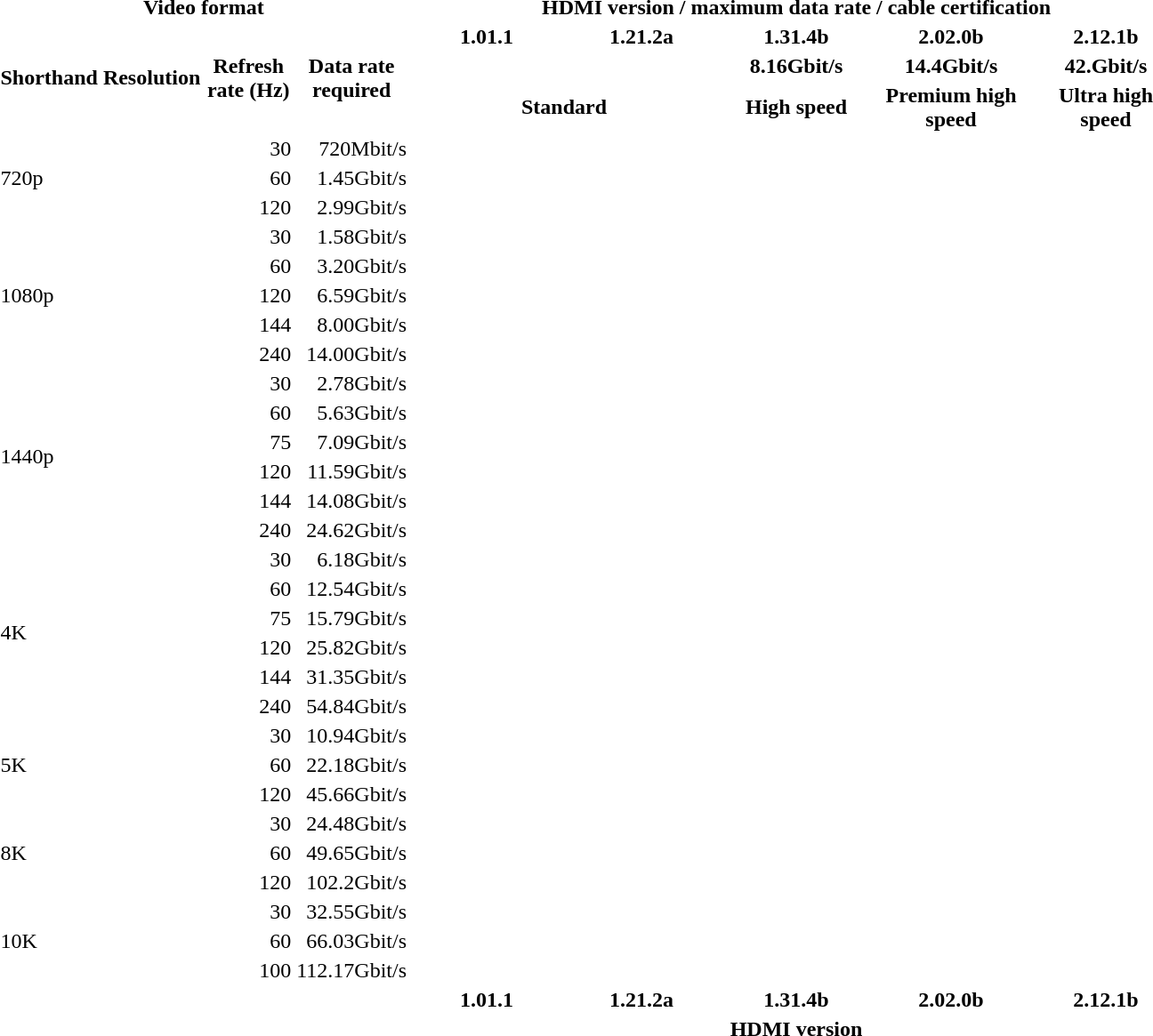<table>
<tr>
<th colspan=4>Video format</th>
<th colspan=5>HDMI version / maximum data rate / cable certification</th>
</tr>
<tr>
<th rowspan=3>Shorthand</th>
<th rowspan=3>Resolution</th>
<th rowspan=3 style=max-width:4em>Refresh rate (Hz)</th>
<th rowspan=3 style=max-width:5em>Data rate required</th>
<th style=min-width:7em>1.01.1</th>
<th style=min-width:7em>1.21.2a</th>
<th>1.31.4b</th>
<th>2.02.0b</th>
<th>2.12.1b</th>
</tr>
<tr>
<th colspan=2></th>
<th>8.16Gbit/s</th>
<th>14.4Gbit/s</th>
<th>42.Gbit/s</th>
</tr>
<tr>
<th colspan=2>Standard</th>
<th style=min-width:7em>High speed</th>
<th style=max-width:7em>Premium high speed</th>
<th style=max-width:7em>Ultra high speed</th>
</tr>
<tr>
<td rowspan="3">720p</td>
<td rowspan="3"></td>
<td style="text-align:right;">30</td>
<td align="right">720Mbit/s</td>
<td></td>
<td></td>
<td></td>
<td></td>
<td></td>
</tr>
<tr>
<td style="text-align:right;">60</td>
<td align="right">1.45Gbit/s</td>
<td></td>
<td></td>
<td></td>
<td></td>
<td></td>
</tr>
<tr>
<td style="text-align:right;">120</td>
<td align="right">2.99Gbit/s</td>
<td></td>
<td></td>
<td></td>
<td></td>
<td></td>
</tr>
<tr>
<td rowspan="5">1080p</td>
<td rowspan="5"></td>
<td style="text-align:right;">30</td>
<td align="right">1.58Gbit/s</td>
<td></td>
<td></td>
<td></td>
<td></td>
<td></td>
</tr>
<tr>
<td style="text-align:right;">60</td>
<td align="right">3.20Gbit/s</td>
<td></td>
<td></td>
<td></td>
<td></td>
<td></td>
</tr>
<tr>
<td style="text-align:right;">120</td>
<td align="right">6.59Gbit/s</td>
<td></td>
<td></td>
<td></td>
<td></td>
<td></td>
</tr>
<tr>
<td style="text-align:right;">144</td>
<td align="right">8.00Gbit/s</td>
<td></td>
<td></td>
<td></td>
<td></td>
<td></td>
</tr>
<tr>
<td style="text-align:right;">240</td>
<td align="right">14.00Gbit/s</td>
<td></td>
<td></td>
<td></td>
<td></td>
<td></td>
</tr>
<tr>
<td rowspan="6">1440p</td>
<td rowspan="6"></td>
<td style="text-align:right;">30</td>
<td align="right">2.78Gbit/s</td>
<td></td>
<td></td>
<td></td>
<td></td>
<td></td>
</tr>
<tr>
<td style="text-align:right;">60</td>
<td align="right">5.63Gbit/s</td>
<td></td>
<td></td>
<td></td>
<td></td>
<td></td>
</tr>
<tr>
<td style="text-align:right;">75</td>
<td align="right">7.09Gbit/s</td>
<td></td>
<td></td>
<td></td>
<td></td>
<td></td>
</tr>
<tr>
<td style="text-align:right;">120</td>
<td align="right">11.59Gbit/s</td>
<td></td>
<td></td>
<td></td>
<td></td>
<td></td>
</tr>
<tr>
<td style="text-align:right;">144</td>
<td align="right">14.08Gbit/s</td>
<td></td>
<td></td>
<td></td>
<td></td>
<td></td>
</tr>
<tr>
<td style="text-align:right;">240</td>
<td align="right">24.62Gbit/s</td>
<td></td>
<td></td>
<td></td>
<td></td>
<td></td>
</tr>
<tr>
<td rowspan="6">4K</td>
<td rowspan="6"></td>
<td style="text-align:right;">30</td>
<td align="right">6.18Gbit/s</td>
<td></td>
<td></td>
<td></td>
<td></td>
<td></td>
</tr>
<tr>
<td style="text-align:right;">60</td>
<td align="right">12.54Gbit/s</td>
<td></td>
<td></td>
<td></td>
<td></td>
<td></td>
</tr>
<tr>
<td style="text-align:right;">75</td>
<td align="right">15.79Gbit/s</td>
<td></td>
<td></td>
<td></td>
<td></td>
<td></td>
</tr>
<tr>
<td style="text-align:right;">120</td>
<td align="right">25.82Gbit/s</td>
<td></td>
<td></td>
<td></td>
<td></td>
<td></td>
</tr>
<tr>
<td style="text-align:right;">144</td>
<td align="right">31.35Gbit/s</td>
<td></td>
<td></td>
<td></td>
<td></td>
<td></td>
</tr>
<tr>
<td style="text-align:right;">240</td>
<td align="right">54.84Gbit/s</td>
<td></td>
<td></td>
<td></td>
<td></td>
<td></td>
</tr>
<tr>
<td rowspan="3">5K</td>
<td rowspan="3"></td>
<td style="text-align:right;">30</td>
<td align="right">10.94Gbit/s</td>
<td></td>
<td></td>
<td></td>
<td></td>
<td></td>
</tr>
<tr>
<td style="text-align:right;">60</td>
<td align="right">22.18Gbit/s</td>
<td></td>
<td></td>
<td></td>
<td></td>
<td></td>
</tr>
<tr>
<td style="text-align:right;">120</td>
<td align="right">45.66Gbit/s</td>
<td></td>
<td></td>
<td></td>
<td></td>
<td></td>
</tr>
<tr>
<td rowspan="3">8K</td>
<td rowspan="3"></td>
<td style="text-align:right;">30</td>
<td align="right">24.48Gbit/s</td>
<td></td>
<td></td>
<td></td>
<td></td>
<td></td>
</tr>
<tr>
<td style="text-align:right;">60</td>
<td align="right">49.65Gbit/s</td>
<td></td>
<td></td>
<td></td>
<td></td>
<td></td>
</tr>
<tr>
<td style="text-align:right;">120</td>
<td align="right">102.2Gbit/s</td>
<td></td>
<td></td>
<td></td>
<td></td>
<td></td>
</tr>
<tr>
<td rowspan="3">10K</td>
<td rowspan="3"></td>
<td style="text-align:right;">30</td>
<td align="right">32.55Gbit/s</td>
<td></td>
<td></td>
<td></td>
<td></td>
<td></td>
</tr>
<tr>
<td style="text-align:right;">60</td>
<td align="right">66.03Gbit/s</td>
<td></td>
<td></td>
<td></td>
<td></td>
<td></td>
</tr>
<tr>
<td style="text-align:right;">100</td>
<td align="right">112.17Gbit/s</td>
<td></td>
<td></td>
<td></td>
<td></td>
<td></td>
</tr>
<tr>
<th rowspan=2 colspan=4></th>
<th>1.01.1</th>
<th>1.21.2a</th>
<th>1.31.4b</th>
<th>2.02.0b</th>
<th>2.12.1b</th>
</tr>
<tr>
<th colspan=5>HDMI version</th>
</tr>
</table>
